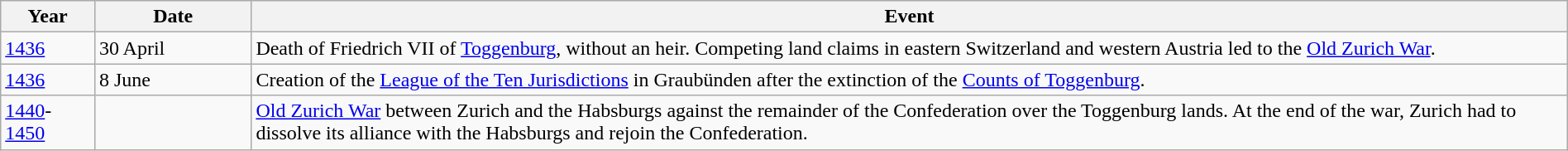<table class="wikitable" width="100%">
<tr>
<th style="width: 6%;">Year</th>
<th style="width: 10%;">Date</th>
<th>Event</th>
</tr>
<tr>
<td><a href='#'>1436</a></td>
<td>30 April</td>
<td>Death of Friedrich VII of <a href='#'>Toggenburg</a>, without an heir. Competing land claims in eastern Switzerland and western Austria led to the <a href='#'>Old Zurich War</a>.</td>
</tr>
<tr>
<td><a href='#'>1436</a></td>
<td>8 June</td>
<td>Creation of the <a href='#'>League of the Ten Jurisdictions</a> in Graubünden after the extinction of the <a href='#'>Counts of Toggenburg</a>.</td>
</tr>
<tr>
<td><a href='#'>1440</a>-<a href='#'>1450</a></td>
<td></td>
<td><a href='#'>Old Zurich War</a> between Zurich and the Habsburgs against the remainder of the Confederation over the Toggenburg lands. At the end of the war, Zurich had to dissolve its alliance with the Habsburgs and rejoin the Confederation.</td>
</tr>
</table>
